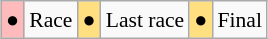<table class="wikitable" style="margin:0.5em auto; font-size:90%; line-height:1.25em;">
<tr>
<td bgcolor="#FFBBBB" align=center>●</td>
<td>Race</td>
<td bgcolor="#FFDF80" align=center>●</td>
<td>Last race</td>
<td bgcolor="#FFDF80" align=center>●</td>
<td>Final</td>
</tr>
</table>
